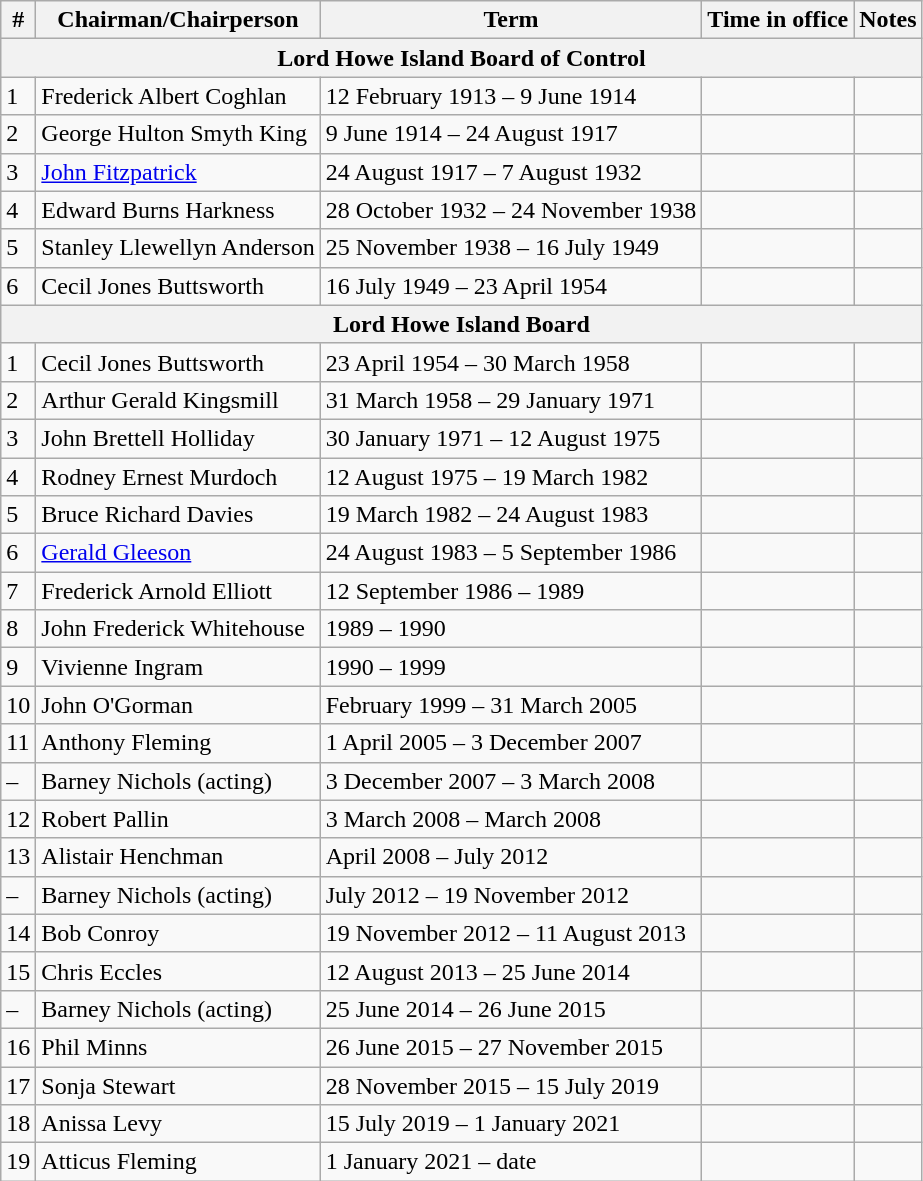<table class="wikitable">
<tr>
<th>#</th>
<th>Chairman/Chairperson</th>
<th>Term</th>
<th>Time in office</th>
<th>Notes</th>
</tr>
<tr>
<th colspan=5>Lord Howe Island Board of Control</th>
</tr>
<tr>
<td>1</td>
<td>Frederick Albert Coghlan</td>
<td>12 February 1913 – 9 June 1914</td>
<td></td>
<td></td>
</tr>
<tr>
<td>2</td>
<td>George Hulton Smyth King</td>
<td>9 June 1914 – 24 August 1917</td>
<td></td>
<td></td>
</tr>
<tr>
<td>3</td>
<td><a href='#'>John Fitzpatrick</a></td>
<td>24 August 1917 – 7 August 1932</td>
<td></td>
<td></td>
</tr>
<tr>
<td>4</td>
<td>Edward Burns Harkness </td>
<td>28 October 1932 – 24 November 1938</td>
<td></td>
<td></td>
</tr>
<tr>
<td>5</td>
<td>Stanley Llewellyn Anderson</td>
<td>25 November 1938 – 16 July 1949</td>
<td></td>
<td></td>
</tr>
<tr>
<td>6</td>
<td>Cecil Jones Buttsworth</td>
<td>16 July 1949 – 23 April 1954</td>
<td></td>
<td></td>
</tr>
<tr>
<th colspan=5>Lord Howe Island Board</th>
</tr>
<tr>
<td>1</td>
<td>Cecil Jones Buttsworth </td>
<td>23 April 1954 – 30 March 1958</td>
<td></td>
<td></td>
</tr>
<tr>
<td>2</td>
<td>Arthur Gerald Kingsmill </td>
<td>31 March 1958 – 29 January 1971</td>
<td></td>
<td></td>
</tr>
<tr>
<td>3</td>
<td>John Brettell Holliday </td>
<td>30 January 1971 – 12 August 1975</td>
<td></td>
<td></td>
</tr>
<tr>
<td>4</td>
<td>Rodney Ernest Murdoch</td>
<td>12 August 1975 – 19 March 1982</td>
<td></td>
<td></td>
</tr>
<tr>
<td>5</td>
<td>Bruce Richard Davies</td>
<td>19 March 1982 – 24 August 1983</td>
<td></td>
<td></td>
</tr>
<tr>
<td>6</td>
<td><a href='#'>Gerald Gleeson</a> </td>
<td>24 August 1983 – 5 September 1986</td>
<td></td>
<td></td>
</tr>
<tr>
<td>7</td>
<td>Frederick Arnold Elliott</td>
<td>12 September 1986 – 1989</td>
<td></td>
<td></td>
</tr>
<tr>
<td>8</td>
<td>John Frederick Whitehouse</td>
<td>1989 – 1990</td>
<td></td>
<td></td>
</tr>
<tr>
<td>9</td>
<td>Vivienne Ingram</td>
<td>1990 – 1999</td>
<td></td>
<td></td>
</tr>
<tr>
<td>10</td>
<td>John O'Gorman</td>
<td>February 1999 – 31 March 2005</td>
<td></td>
<td></td>
</tr>
<tr>
<td>11</td>
<td>Anthony Fleming</td>
<td>1 April 2005 – 3 December 2007</td>
<td></td>
<td></td>
</tr>
<tr>
<td>–</td>
<td>Barney Nichols (acting)</td>
<td>3 December 2007 – 3 March 2008</td>
<td></td>
<td></td>
</tr>
<tr>
<td>12</td>
<td>Robert Pallin</td>
<td>3 March 2008 – March 2008</td>
<td></td>
<td></td>
</tr>
<tr>
<td>13</td>
<td>Alistair Henchman</td>
<td>April 2008 – July 2012</td>
<td></td>
<td></td>
</tr>
<tr>
<td>–</td>
<td>Barney Nichols (acting)</td>
<td>July 2012 – 19 November 2012</td>
<td></td>
<td></td>
</tr>
<tr>
<td>14</td>
<td>Bob Conroy</td>
<td>19 November 2012 – 11 August 2013</td>
<td></td>
<td></td>
</tr>
<tr>
<td>15</td>
<td>Chris Eccles</td>
<td>12 August 2013 – 25 June 2014</td>
<td></td>
<td></td>
</tr>
<tr>
<td>–</td>
<td>Barney Nichols (acting)</td>
<td>25 June 2014 – 26 June 2015</td>
<td></td>
<td></td>
</tr>
<tr>
<td>16</td>
<td>Phil Minns</td>
<td>26 June 2015 – 27 November 2015</td>
<td></td>
<td></td>
</tr>
<tr>
<td>17</td>
<td>Sonja Stewart</td>
<td>28 November 2015 – 15 July 2019</td>
<td></td>
<td></td>
</tr>
<tr>
<td>18</td>
<td>Anissa Levy</td>
<td>15 July 2019 – 1 January 2021</td>
<td></td>
<td></td>
</tr>
<tr>
<td>19</td>
<td>Atticus Fleming </td>
<td>1 January 2021 – date</td>
<td></td>
<td></td>
</tr>
</table>
